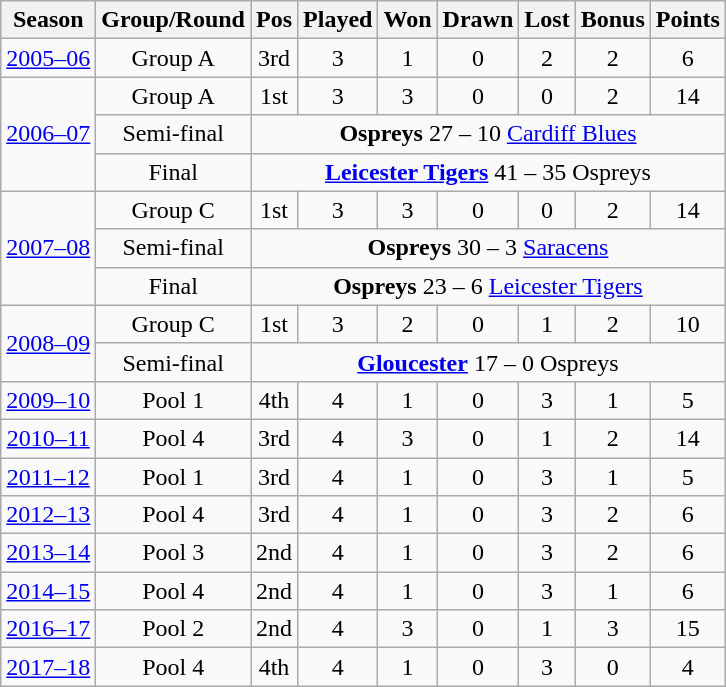<table class="wikitable" style="text-align:center">
<tr>
<th>Season</th>
<th>Group/Round</th>
<th>Pos</th>
<th>Played</th>
<th>Won</th>
<th>Drawn</th>
<th>Lost</th>
<th>Bonus</th>
<th>Points</th>
</tr>
<tr>
<td><a href='#'>2005–06</a></td>
<td>Group A</td>
<td>3rd</td>
<td>3</td>
<td>1</td>
<td>0</td>
<td>2</td>
<td>2</td>
<td>6</td>
</tr>
<tr>
<td rowspan="3"><a href='#'>2006–07</a></td>
<td>Group A</td>
<td>1st</td>
<td>3</td>
<td>3</td>
<td>0</td>
<td>0</td>
<td>2</td>
<td>14</td>
</tr>
<tr>
<td>Semi-final</td>
<td colspan="8"><strong>Ospreys</strong> 27 – 10 <a href='#'>Cardiff Blues</a></td>
</tr>
<tr>
<td>Final</td>
<td colspan="8"><strong><a href='#'>Leicester Tigers</a></strong> 41 – 35 Ospreys</td>
</tr>
<tr>
<td rowspan="3"><a href='#'>2007–08</a></td>
<td>Group C</td>
<td>1st</td>
<td>3</td>
<td>3</td>
<td>0</td>
<td>0</td>
<td>2</td>
<td>14</td>
</tr>
<tr>
<td>Semi-final</td>
<td colspan="8"><strong>Ospreys</strong> 30 – 3 <a href='#'>Saracens</a></td>
</tr>
<tr>
<td>Final</td>
<td colspan="8"><strong>Ospreys</strong> 23 – 6 <a href='#'>Leicester Tigers</a></td>
</tr>
<tr>
<td rowspan="2"><a href='#'>2008–09</a></td>
<td>Group C</td>
<td>1st</td>
<td>3</td>
<td>2</td>
<td>0</td>
<td>1</td>
<td>2</td>
<td>10</td>
</tr>
<tr>
<td>Semi-final</td>
<td colspan="8"><strong><a href='#'>Gloucester</a></strong> 17 – 0 Ospreys</td>
</tr>
<tr>
<td><a href='#'>2009–10</a></td>
<td>Pool 1</td>
<td>4th</td>
<td>4</td>
<td>1</td>
<td>0</td>
<td>3</td>
<td>1</td>
<td>5</td>
</tr>
<tr>
<td><a href='#'>2010–11</a></td>
<td>Pool 4</td>
<td>3rd</td>
<td>4</td>
<td>3</td>
<td>0</td>
<td>1</td>
<td>2</td>
<td>14</td>
</tr>
<tr>
<td><a href='#'>2011–12</a></td>
<td>Pool 1</td>
<td>3rd</td>
<td>4</td>
<td>1</td>
<td>0</td>
<td>3</td>
<td>1</td>
<td>5</td>
</tr>
<tr>
<td><a href='#'>2012–13</a></td>
<td>Pool 4</td>
<td>3rd</td>
<td>4</td>
<td>1</td>
<td>0</td>
<td>3</td>
<td>2</td>
<td>6</td>
</tr>
<tr>
<td><a href='#'>2013–14</a></td>
<td>Pool 3</td>
<td>2nd</td>
<td>4</td>
<td>1</td>
<td>0</td>
<td>3</td>
<td>2</td>
<td>6</td>
</tr>
<tr>
<td><a href='#'>2014–15</a></td>
<td>Pool 4</td>
<td>2nd</td>
<td>4</td>
<td>1</td>
<td>0</td>
<td>3</td>
<td>1</td>
<td>6</td>
</tr>
<tr>
<td><a href='#'>2016–17</a></td>
<td>Pool 2</td>
<td>2nd</td>
<td>4</td>
<td>3</td>
<td>0</td>
<td>1</td>
<td>3</td>
<td>15</td>
</tr>
<tr>
<td><a href='#'>2017–18</a></td>
<td>Pool 4</td>
<td>4th</td>
<td>4</td>
<td>1</td>
<td>0</td>
<td>3</td>
<td>0</td>
<td>4</td>
</tr>
</table>
